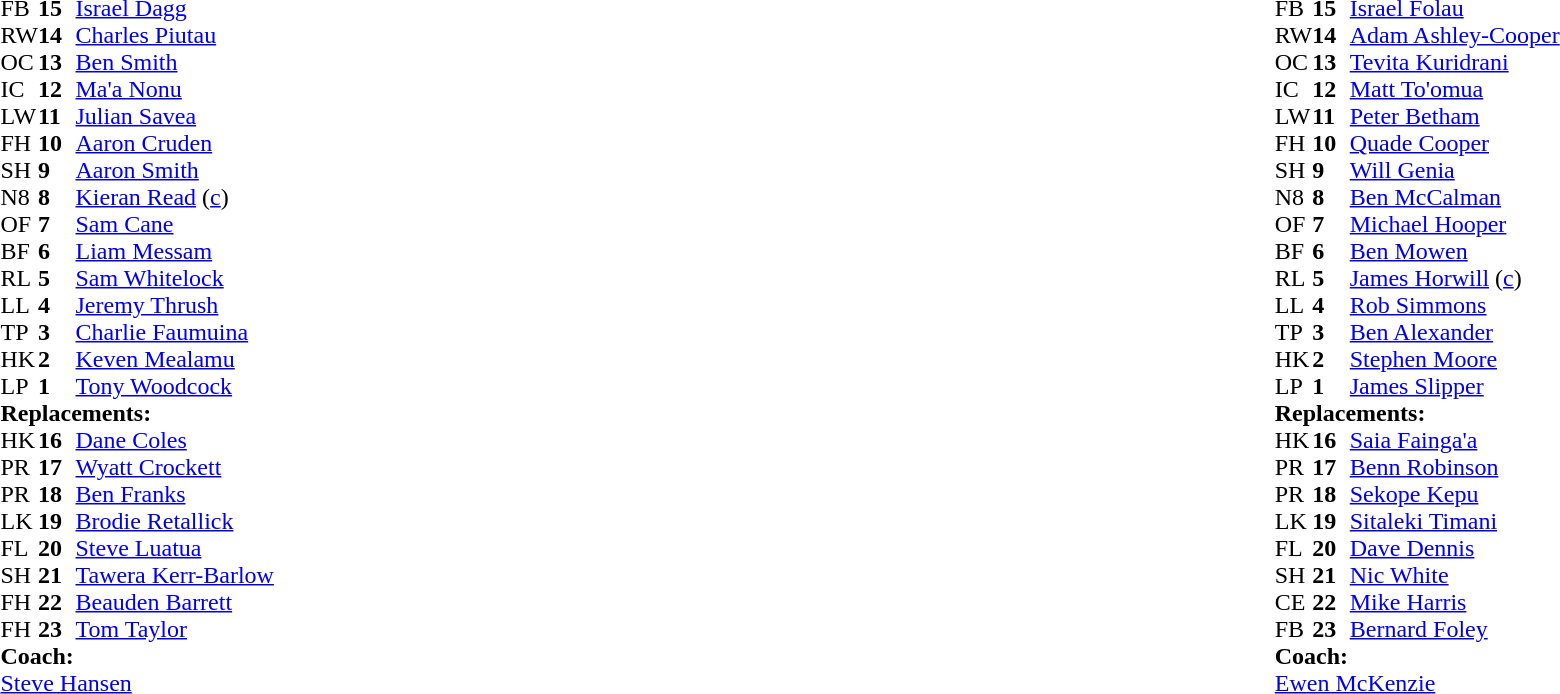<table width="100%">
<tr>
<td valign="top" width="50%"><br><table style="font-size: 100%" cellspacing="0" cellpadding="0">
<tr>
<th width="25"></th>
<th width="25"></th>
</tr>
<tr>
<td>FB</td>
<td><strong>15</strong></td>
<td><a href='#'>Israel Dagg</a></td>
</tr>
<tr>
<td>RW</td>
<td><strong>14</strong></td>
<td><a href='#'>Charles Piutau</a></td>
</tr>
<tr>
<td>OC</td>
<td><strong>13</strong></td>
<td><a href='#'>Ben Smith</a></td>
<td></td>
<td></td>
</tr>
<tr>
<td>IC</td>
<td><strong>12</strong></td>
<td><a href='#'>Ma'a Nonu</a></td>
</tr>
<tr>
<td>LW</td>
<td><strong>11</strong></td>
<td><a href='#'>Julian Savea</a></td>
</tr>
<tr>
<td>FH</td>
<td><strong>10</strong></td>
<td><a href='#'>Aaron Cruden</a></td>
<td></td>
<td></td>
</tr>
<tr>
<td>SH</td>
<td><strong>9</strong></td>
<td><a href='#'>Aaron Smith</a></td>
<td></td>
<td></td>
</tr>
<tr>
<td>N8</td>
<td><strong>8</strong></td>
<td><a href='#'>Kieran Read</a> (<a href='#'>c</a>)</td>
</tr>
<tr>
<td>OF</td>
<td><strong>7</strong></td>
<td><a href='#'>Sam Cane</a></td>
</tr>
<tr>
<td>BF</td>
<td><strong>6</strong></td>
<td><a href='#'>Liam Messam</a></td>
<td></td>
<td></td>
</tr>
<tr>
<td>RL</td>
<td><strong>5</strong></td>
<td><a href='#'>Sam Whitelock</a></td>
</tr>
<tr>
<td>LL</td>
<td><strong>4</strong></td>
<td><a href='#'>Jeremy Thrush</a></td>
<td></td>
<td></td>
</tr>
<tr>
<td>TP</td>
<td><strong>3</strong></td>
<td><a href='#'>Charlie Faumuina</a></td>
<td></td>
<td></td>
</tr>
<tr>
<td>HK</td>
<td><strong>2</strong></td>
<td><a href='#'>Keven Mealamu</a></td>
<td></td>
<td></td>
</tr>
<tr>
<td>LP</td>
<td><strong>1</strong></td>
<td><a href='#'>Tony Woodcock</a></td>
<td></td>
<td></td>
</tr>
<tr>
<td colspan=3><strong>Replacements:</strong></td>
</tr>
<tr>
<td>HK</td>
<td><strong>16</strong></td>
<td><a href='#'>Dane Coles</a></td>
<td></td>
<td></td>
</tr>
<tr>
<td>PR</td>
<td><strong>17</strong></td>
<td><a href='#'>Wyatt Crockett</a></td>
<td></td>
<td></td>
</tr>
<tr>
<td>PR</td>
<td><strong>18</strong></td>
<td><a href='#'>Ben Franks</a></td>
<td></td>
<td></td>
</tr>
<tr>
<td>LK</td>
<td><strong>19</strong></td>
<td><a href='#'>Brodie Retallick</a></td>
<td></td>
<td></td>
</tr>
<tr>
<td>FL</td>
<td><strong>20</strong></td>
<td><a href='#'>Steve Luatua</a></td>
<td></td>
<td></td>
</tr>
<tr>
<td>SH</td>
<td><strong>21</strong></td>
<td><a href='#'>Tawera Kerr-Barlow</a></td>
<td></td>
<td></td>
</tr>
<tr>
<td>FH</td>
<td><strong>22</strong></td>
<td><a href='#'>Beauden Barrett</a></td>
<td></td>
<td></td>
</tr>
<tr>
<td>FH</td>
<td><strong>23</strong></td>
<td><a href='#'>Tom Taylor</a></td>
<td></td>
<td></td>
</tr>
<tr>
<td colspan=3><strong>Coach:</strong></td>
</tr>
<tr>
<td colspan="4"> <a href='#'>Steve Hansen</a></td>
</tr>
</table>
</td>
<td valign="top" width="50%"><br><table style="font-size: 100%" cellspacing="0" cellpadding="0" align="center">
<tr>
<th width="25"></th>
<th width="25"></th>
</tr>
<tr>
<td>FB</td>
<td><strong>15</strong></td>
<td><a href='#'>Israel Folau</a></td>
</tr>
<tr>
<td>RW</td>
<td><strong>14</strong></td>
<td><a href='#'>Adam Ashley-Cooper</a></td>
</tr>
<tr>
<td>OC</td>
<td><strong>13</strong></td>
<td><a href='#'>Tevita Kuridrani</a></td>
</tr>
<tr>
<td>IC</td>
<td><strong>12</strong></td>
<td><a href='#'>Matt To'omua</a></td>
</tr>
<tr>
<td>LW</td>
<td><strong>11</strong></td>
<td><a href='#'>Peter Betham</a></td>
<td></td>
<td></td>
</tr>
<tr>
<td>FH</td>
<td><strong>10</strong></td>
<td><a href='#'>Quade Cooper</a></td>
</tr>
<tr>
<td>SH</td>
<td><strong>9</strong></td>
<td><a href='#'>Will Genia</a></td>
</tr>
<tr>
<td>N8</td>
<td><strong>8</strong></td>
<td><a href='#'>Ben McCalman</a></td>
<td></td>
<td></td>
</tr>
<tr>
<td>OF</td>
<td><strong>7</strong></td>
<td><a href='#'>Michael Hooper</a></td>
</tr>
<tr>
<td>BF</td>
<td><strong>6</strong></td>
<td><a href='#'>Ben Mowen</a></td>
</tr>
<tr>
<td>RL</td>
<td><strong>5</strong></td>
<td><a href='#'>James Horwill</a> (<a href='#'>c</a>)</td>
<td></td>
<td></td>
</tr>
<tr>
<td>LL</td>
<td><strong>4</strong></td>
<td><a href='#'>Rob Simmons</a></td>
</tr>
<tr>
<td>TP</td>
<td><strong>3</strong></td>
<td><a href='#'>Ben Alexander</a></td>
<td></td>
<td></td>
</tr>
<tr>
<td>HK</td>
<td><strong>2</strong></td>
<td><a href='#'>Stephen Moore</a></td>
<td></td>
<td></td>
</tr>
<tr>
<td>LP</td>
<td><strong>1</strong></td>
<td><a href='#'>James Slipper</a></td>
<td></td>
<td></td>
</tr>
<tr>
<td colspan=3><strong>Replacements:</strong></td>
</tr>
<tr>
<td>HK</td>
<td><strong>16</strong></td>
<td><a href='#'>Saia Fainga'a</a></td>
<td></td>
<td></td>
</tr>
<tr>
<td>PR</td>
<td><strong>17</strong></td>
<td><a href='#'>Benn Robinson</a></td>
<td></td>
<td></td>
</tr>
<tr>
<td>PR</td>
<td><strong>18</strong></td>
<td><a href='#'>Sekope Kepu</a></td>
<td></td>
<td></td>
</tr>
<tr>
<td>LK</td>
<td><strong>19</strong></td>
<td><a href='#'>Sitaleki Timani</a></td>
<td></td>
<td></td>
</tr>
<tr>
<td>FL</td>
<td><strong>20</strong></td>
<td><a href='#'>Dave Dennis</a></td>
<td></td>
<td></td>
</tr>
<tr>
<td>SH</td>
<td><strong>21</strong></td>
<td><a href='#'>Nic White</a></td>
</tr>
<tr>
<td>CE</td>
<td><strong>22</strong></td>
<td><a href='#'>Mike Harris</a></td>
</tr>
<tr>
<td>FB</td>
<td><strong>23</strong></td>
<td><a href='#'>Bernard Foley</a></td>
<td></td>
<td></td>
</tr>
<tr>
<td colspan=3><strong>Coach:</strong></td>
</tr>
<tr>
<td colspan="4"> <a href='#'>Ewen McKenzie</a></td>
</tr>
</table>
</td>
</tr>
</table>
